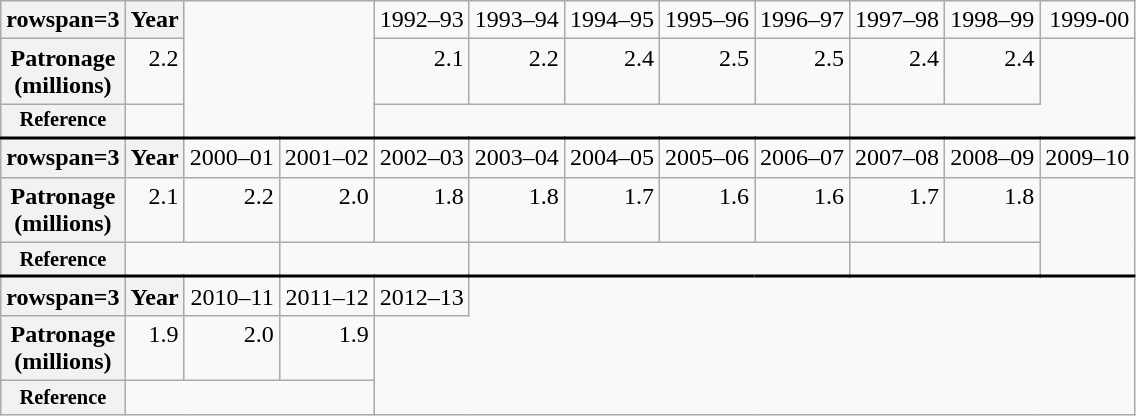<table class="wikitable" style="text-align:right; white-space: nowrap;">
<tr>
<th>rowspan=3 </th>
<th>Year</th>
<td colspan="2" rowspan="3"></td>
<td>1992–93</td>
<td>1993–94</td>
<td>1994–95</td>
<td>1995–96</td>
<td>1996–97</td>
<td>1997–98</td>
<td>1998–99</td>
<td>1999-00</td>
</tr>
<tr style="vertical-align: top;">
<th>Patronage<br><span>(millions)</span></th>
<td>2.2</td>
<td>2.1</td>
<td>2.2</td>
<td>2.4</td>
<td>2.5</td>
<td>2.5</td>
<td>2.4</td>
<td>2.4</td>
</tr>
<tr style="font-size:85%">
<th>Reference<br></th>
<td colspan="8"><br></td>
</tr>
<tr style="border-top:2px solid">
<th>rowspan=3 </th>
<th>Year</th>
<td>2000–01</td>
<td>2001–02</td>
<td>2002–03</td>
<td>2003–04</td>
<td>2004–05</td>
<td>2005–06</td>
<td>2006–07</td>
<td>2007–08</td>
<td>2008–09</td>
<td>2009–10</td>
</tr>
<tr style="vertical-align: top;">
<th>Patronage<br><span>(millions)</span></th>
<td>2.1</td>
<td>2.2</td>
<td>2.0</td>
<td>1.8</td>
<td>1.8</td>
<td>1.7</td>
<td>1.6</td>
<td>1.6</td>
<td>1.7</td>
<td>1.8</td>
</tr>
<tr style="font-size:85%">
<th>Reference<br></th>
<td colspan="2"><br></td>
<td colspan="2"><br></td>
<td colspan="4"><br></td>
<td colspan="2"><br></td>
</tr>
<tr style="border-top:2px solid">
<th>rowspan=3 </th>
<th>Year</th>
<td>2010–11</td>
<td>2011–12</td>
<td>2012–13</td>
</tr>
<tr style="vertical-align: top;">
<th>Patronage<br><span>(millions)</span></th>
<td>1.9</td>
<td>2.0</td>
<td>1.9</td>
</tr>
<tr style="font-size:85%">
<th>Reference<br></th>
<td colspan="3"></td>
</tr>
</table>
